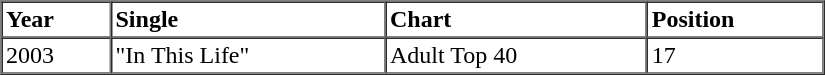<table border=1 cellspacing=0 cellpadding=2 width="550px">
<tr>
<th align="left">Year</th>
<th align="left">Single</th>
<th align="left">Chart</th>
<th align="left">Position</th>
</tr>
<tr>
<td align="left">2003</td>
<td align="left">"In This Life"</td>
<td align="left">Adult Top 40</td>
<td align="left">17</td>
</tr>
<tr>
</tr>
</table>
